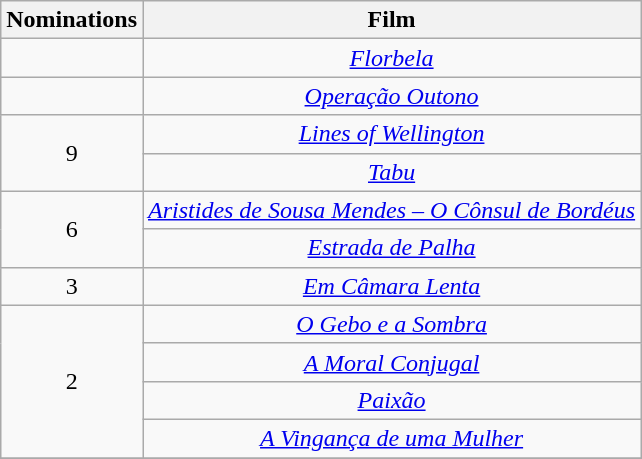<table class="wikitable" style="text-align:center;">
<tr>
<th scope="col" width="55">Nominations</th>
<th scope="col" align="center">Film</th>
</tr>
<tr>
<td></td>
<td><em><a href='#'>Florbela</a></em></td>
</tr>
<tr>
<td></td>
<td><em><a href='#'>Operação Outono</a></em></td>
</tr>
<tr>
<td rowspan=2 style="text-align:center">9</td>
<td><em><a href='#'>Lines of Wellington</a></em></td>
</tr>
<tr>
<td><em><a href='#'>Tabu</a></em></td>
</tr>
<tr>
<td rowspan=2 style="text-align:center">6</td>
<td><em><a href='#'>Aristides de Sousa Mendes – O Cônsul de Bordéus</a></em></td>
</tr>
<tr>
<td><em><a href='#'>Estrada de Palha</a></em></td>
</tr>
<tr>
<td rowspan=1 style="text-align:center">3</td>
<td><em><a href='#'>Em Câmara Lenta</a></em></td>
</tr>
<tr>
<td rowspan=4 style="text-align:center">2</td>
<td><em><a href='#'>O Gebo e a Sombra</a></em></td>
</tr>
<tr>
<td><em><a href='#'>A Moral Conjugal</a></em></td>
</tr>
<tr>
<td><em><a href='#'>Paixão</a></em></td>
</tr>
<tr>
<td><em><a href='#'>A Vingança de uma Mulher</a></em></td>
</tr>
<tr>
</tr>
</table>
